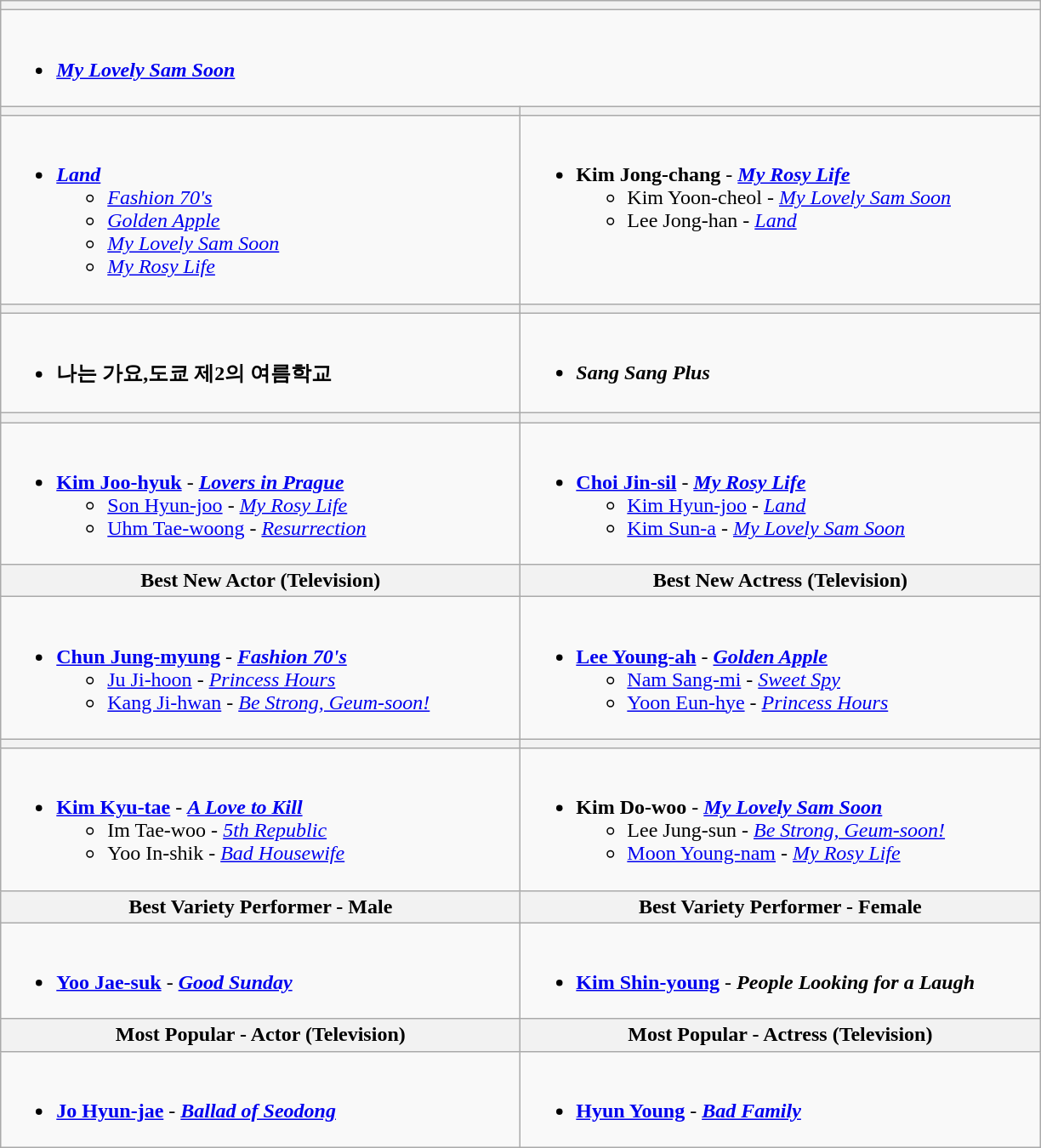<table class="wikitable">
<tr>
<th colspan="2"></th>
</tr>
<tr>
<td valign="top" colspan="2"><br><ul><li><strong><em><a href='#'>My Lovely Sam Soon</a></em></strong></li></ul></td>
</tr>
<tr>
<th style="width:400px;"></th>
<th style="width:400px;"></th>
</tr>
<tr>
<td valign="top"><br><ul><li><strong><em><a href='#'>Land</a></em></strong><ul><li><em><a href='#'>Fashion 70's</a></em></li><li><em><a href='#'>Golden Apple</a></em></li><li><em><a href='#'>My Lovely Sam Soon</a></em></li><li><em><a href='#'>My Rosy Life</a></em></li></ul></li></ul></td>
<td valign="top"><br><ul><li><strong>Kim Jong-chang</strong> - <strong><em><a href='#'>My Rosy Life</a></em></strong><ul><li>Kim Yoon-cheol - <em><a href='#'>My Lovely Sam Soon</a></em></li><li>Lee Jong-han - <em><a href='#'>Land</a></em></li></ul></li></ul></td>
</tr>
<tr>
<th></th>
<th></th>
</tr>
<tr>
<td valign="top"><br><ul><li><strong>나는 가요,도쿄 제2의 여름학교</strong></li></ul></td>
<td valign="top"><br><ul><li><strong><em>Sang Sang Plus</em></strong></li></ul></td>
</tr>
<tr>
<th></th>
<th></th>
</tr>
<tr>
<td valign="top"><br><ul><li><strong><a href='#'>Kim Joo-hyuk</a></strong> - <strong><em><a href='#'>Lovers in Prague</a></em></strong><ul><li><a href='#'>Son Hyun-joo</a> - <em><a href='#'>My Rosy Life</a></em></li><li><a href='#'>Uhm Tae-woong</a> - <em><a href='#'>Resurrection</a></em></li></ul></li></ul></td>
<td valign="top"><br><ul><li><strong><a href='#'>Choi Jin-sil</a></strong> - <strong><em><a href='#'>My Rosy Life</a></em></strong><ul><li><a href='#'>Kim Hyun-joo</a> - <em><a href='#'>Land</a></em></li><li><a href='#'>Kim Sun-a</a> - <em><a href='#'>My Lovely Sam Soon</a></em></li></ul></li></ul></td>
</tr>
<tr>
<th>Best New Actor (Television)</th>
<th>Best New Actress (Television)</th>
</tr>
<tr>
<td valign="top"><br><ul><li><strong><a href='#'>Chun Jung-myung</a></strong> - <strong><em><a href='#'>Fashion 70's</a></em></strong><ul><li><a href='#'>Ju Ji-hoon</a> - <em><a href='#'>Princess Hours</a></em></li><li><a href='#'>Kang Ji-hwan</a> - <em><a href='#'>Be Strong, Geum-soon!</a></em></li></ul></li></ul></td>
<td valign="top"><br><ul><li><strong><a href='#'>Lee Young-ah</a></strong> - <strong><em><a href='#'>Golden Apple</a></em></strong><ul><li><a href='#'>Nam Sang-mi</a> - <em><a href='#'>Sweet Spy</a></em></li><li><a href='#'>Yoon Eun-hye</a> - <em><a href='#'>Princess Hours</a></em></li></ul></li></ul></td>
</tr>
<tr>
<th></th>
<th></th>
</tr>
<tr>
<td valign="top"><br><ul><li><strong><a href='#'>Kim Kyu-tae</a></strong> - <strong><em><a href='#'>A Love to Kill</a></em></strong><ul><li>Im Tae-woo - <em><a href='#'>5th Republic</a></em></li><li>Yoo In-shik - <em><a href='#'>Bad Housewife</a></em></li></ul></li></ul></td>
<td valign="top"><br><ul><li><strong>Kim Do-woo</strong> - <strong><em><a href='#'>My Lovely Sam Soon</a></em></strong><ul><li>Lee Jung-sun - <em><a href='#'>Be Strong, Geum-soon!</a></em></li><li><a href='#'>Moon Young-nam</a> - <em><a href='#'>My Rosy Life</a></em></li></ul></li></ul></td>
</tr>
<tr>
<th>Best Variety Performer - Male</th>
<th>Best Variety Performer - Female</th>
</tr>
<tr>
<td valign="top"><br><ul><li><strong><a href='#'>Yoo Jae-suk</a></strong> - <strong><em><a href='#'>Good Sunday</a></em></strong></li></ul></td>
<td valign="top"><br><ul><li><strong><a href='#'>Kim Shin-young</a></strong> - <strong><em>People Looking for a Laugh</em></strong></li></ul></td>
</tr>
<tr>
<th>Most Popular - Actor (Television)</th>
<th>Most Popular - Actress (Television)</th>
</tr>
<tr>
<td valign="top"><br><ul><li><strong><a href='#'>Jo Hyun-jae</a></strong> - <strong><em><a href='#'>Ballad of Seodong</a></em></strong></li></ul></td>
<td valign="top"><br><ul><li><strong><a href='#'>Hyun Young</a></strong> - <strong><em><a href='#'>Bad Family</a></em></strong></li></ul></td>
</tr>
</table>
